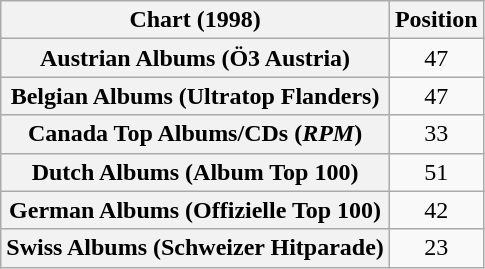<table class="wikitable sortable plainrowheaders" style="text-align:center">
<tr>
<th scope="col">Chart (1998)</th>
<th scope="col">Position</th>
</tr>
<tr>
<th scope="row">Austrian Albums (Ö3 Austria)</th>
<td>47</td>
</tr>
<tr>
<th scope="row">Belgian Albums (Ultratop Flanders)</th>
<td>47</td>
</tr>
<tr>
<th scope="row">Canada Top Albums/CDs (<em>RPM</em>)</th>
<td>33</td>
</tr>
<tr>
<th scope="row">Dutch Albums (Album Top 100)</th>
<td>51</td>
</tr>
<tr>
<th scope="row">German Albums (Offizielle Top 100)</th>
<td>42</td>
</tr>
<tr>
<th scope="row">Swiss Albums (Schweizer Hitparade)</th>
<td>23</td>
</tr>
</table>
